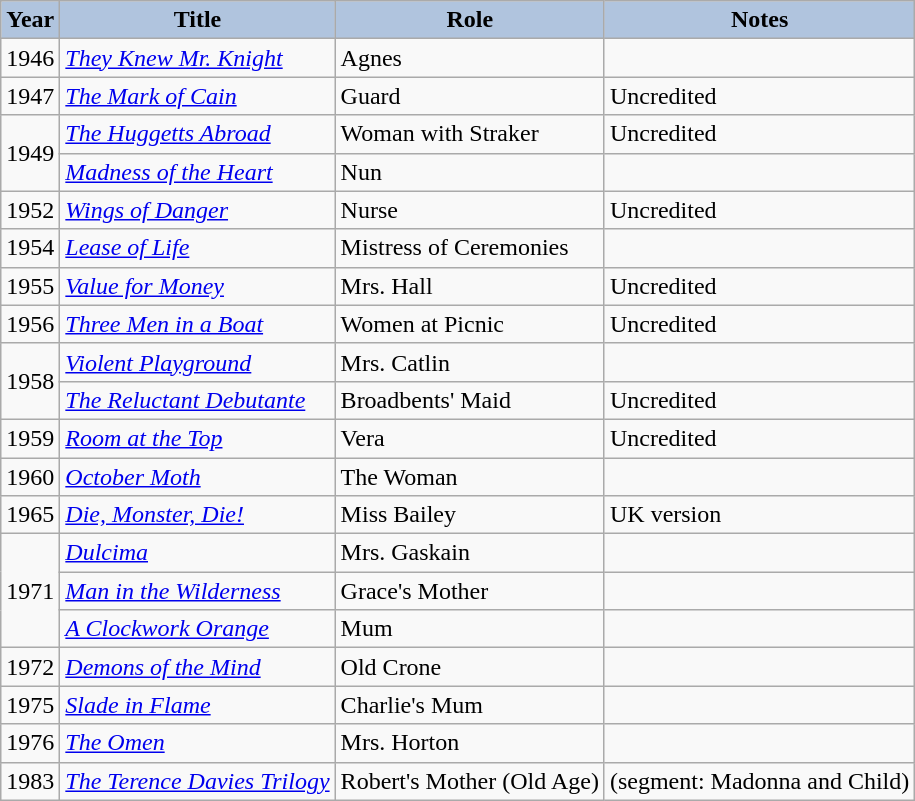<table class="wikitable">
<tr>
<th style="background:#B0C4DE;">Year</th>
<th style="background:#B0C4DE;">Title</th>
<th style="background:#B0C4DE;">Role</th>
<th style="background:#B0C4DE;">Notes</th>
</tr>
<tr>
<td>1946</td>
<td><em><a href='#'>They Knew Mr. Knight</a></em></td>
<td>Agnes</td>
<td></td>
</tr>
<tr>
<td>1947</td>
<td><em><a href='#'>The Mark of Cain</a></em></td>
<td>Guard</td>
<td>Uncredited</td>
</tr>
<tr>
<td rowspan=2>1949</td>
<td><em><a href='#'>The Huggetts Abroad</a></em></td>
<td>Woman with Straker</td>
<td>Uncredited</td>
</tr>
<tr>
<td><em><a href='#'>Madness of the Heart</a></em></td>
<td>Nun</td>
<td></td>
</tr>
<tr>
<td>1952</td>
<td><em><a href='#'>Wings of Danger</a></em></td>
<td>Nurse</td>
<td>Uncredited</td>
</tr>
<tr>
<td>1954</td>
<td><em><a href='#'>Lease of Life</a></em></td>
<td>Mistress of Ceremonies</td>
<td></td>
</tr>
<tr>
<td>1955</td>
<td><em><a href='#'>Value for Money</a></em></td>
<td>Mrs. Hall</td>
<td>Uncredited</td>
</tr>
<tr>
<td>1956</td>
<td><em><a href='#'>Three Men in a Boat</a></em></td>
<td>Women at Picnic</td>
<td>Uncredited</td>
</tr>
<tr>
<td rowspan=2>1958</td>
<td><em><a href='#'>Violent Playground</a></em></td>
<td>Mrs. Catlin</td>
<td></td>
</tr>
<tr>
<td><em><a href='#'>The Reluctant Debutante</a></em></td>
<td>Broadbents' Maid</td>
<td>Uncredited</td>
</tr>
<tr>
<td>1959</td>
<td><em><a href='#'>Room at the Top</a></em></td>
<td>Vera</td>
<td>Uncredited</td>
</tr>
<tr>
<td>1960</td>
<td><em><a href='#'>October Moth</a></em></td>
<td>The Woman</td>
<td></td>
</tr>
<tr>
<td>1965</td>
<td><em><a href='#'>Die, Monster, Die!</a></em></td>
<td>Miss Bailey</td>
<td>UK version</td>
</tr>
<tr>
<td rowspan=3>1971</td>
<td><em><a href='#'>Dulcima</a></em></td>
<td>Mrs. Gaskain</td>
<td></td>
</tr>
<tr>
<td><em><a href='#'>Man in the Wilderness</a></em></td>
<td>Grace's Mother</td>
<td></td>
</tr>
<tr>
<td><em><a href='#'>A Clockwork Orange</a></em></td>
<td>Mum</td>
<td></td>
</tr>
<tr>
<td>1972</td>
<td><em><a href='#'>Demons of the Mind</a></em></td>
<td>Old Crone</td>
<td></td>
</tr>
<tr>
<td>1975</td>
<td><em><a href='#'>Slade in Flame</a></em></td>
<td>Charlie's Mum</td>
<td></td>
</tr>
<tr>
<td>1976</td>
<td><em><a href='#'>The Omen</a></em></td>
<td>Mrs. Horton</td>
<td></td>
</tr>
<tr>
<td>1983</td>
<td><em><a href='#'>The Terence Davies Trilogy</a></em></td>
<td>Robert's Mother (Old Age)</td>
<td>(segment: Madonna and Child)</td>
</tr>
</table>
